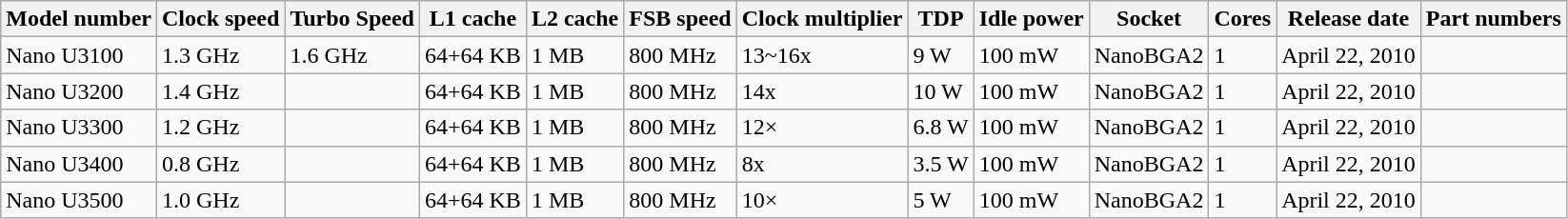<table class="wikitable">
<tr>
<th>Model number</th>
<th>Clock speed</th>
<th>Turbo Speed</th>
<th>L1 cache</th>
<th>L2 cache</th>
<th>FSB speed</th>
<th>Clock multiplier</th>
<th>TDP</th>
<th>Idle power</th>
<th>Socket</th>
<th>Cores</th>
<th>Release date</th>
<th>Part numbers</th>
</tr>
<tr>
<td>Nano U3100</td>
<td>1.3 GHz</td>
<td>1.6 GHz</td>
<td>64+64 KB</td>
<td>1 MB</td>
<td>800 MHz</td>
<td>13~16x</td>
<td>9 W</td>
<td>100 mW</td>
<td>NanoBGA2</td>
<td>1</td>
<td>April 22, 2010</td>
<td></td>
</tr>
<tr>
<td>Nano U3200</td>
<td>1.4 GHz</td>
<td></td>
<td>64+64 KB</td>
<td>1 MB</td>
<td>800 MHz</td>
<td>14x</td>
<td>10 W</td>
<td>100 mW</td>
<td>NanoBGA2</td>
<td>1</td>
<td>April 22, 2010</td>
<td></td>
</tr>
<tr>
<td>Nano U3300</td>
<td>1.2 GHz</td>
<td></td>
<td>64+64 KB</td>
<td>1 MB</td>
<td>800 MHz</td>
<td>12×</td>
<td>6.8 W</td>
<td>100 mW</td>
<td>NanoBGA2</td>
<td>1</td>
<td>April 22, 2010</td>
<td></td>
</tr>
<tr>
<td>Nano U3400</td>
<td>0.8 GHz</td>
<td></td>
<td>64+64 KB</td>
<td>1 MB</td>
<td>800 MHz</td>
<td>8x</td>
<td>3.5 W</td>
<td>100 mW</td>
<td>NanoBGA2</td>
<td>1</td>
<td>April 22, 2010</td>
<td></td>
</tr>
<tr>
<td>Nano U3500</td>
<td>1.0 GHz</td>
<td></td>
<td>64+64 KB</td>
<td>1 MB</td>
<td>800 MHz</td>
<td>10×</td>
<td>5 W</td>
<td>100 mW</td>
<td>NanoBGA2</td>
<td>1</td>
<td>April 22, 2010</td>
<td></td>
</tr>
</table>
